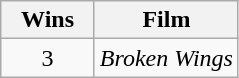<table class="wikitable sortable" style="text-align: center;">
<tr>
<th scope="col" width="55">Wins</th>
<th scope="col" align="center">Film</th>
</tr>
<tr>
<td>3</td>
<td><em>Broken Wings</em></td>
</tr>
</table>
